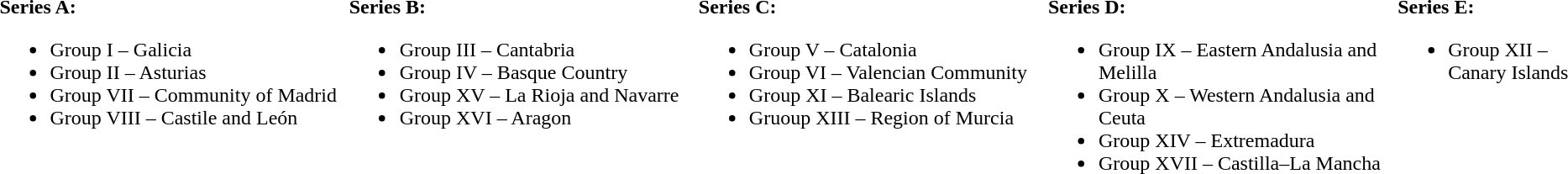<table>
<tr>
<td valign="top" width="22%"><br><strong>Series A:</strong><ul><li>Group I – Galicia </li><li>Group II – Asturias </li><li>Group VII – Community of Madrid </li><li>Group VIII – Castile and León </li></ul></td>
<td valign="top" width="22%"><br><strong>Series B:</strong><ul><li>Group III – Cantabria </li><li>Group IV – Basque Country </li><li>Group XV – La Rioja and Navarre </li><li>Group XVI – Aragon </li></ul></td>
<td valign="top" width="22%"><br><strong>Series C:</strong><ul><li>Group V – Catalonia </li><li>Group VI – Valencian Community </li><li>Group XI – Balearic Islands </li><li>Gruoup XIII – Region of Murcia </li></ul></td>
<td valign="top" width="22%"><br><strong>Series D:</strong><ul><li>Group IX – Eastern Andalusia and Melilla </li><li>Group X – Western Andalusia and Ceuta </li><li>Group XIV – Extremadura </li><li>Group XVII – Castilla–La Mancha </li></ul></td>
<td valign="top" width="22%"><br><strong>Series E:</strong><ul><li>Group XII – Canary Islands </li></ul></td>
</tr>
</table>
